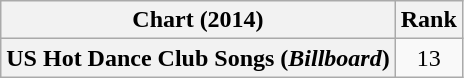<table class="wikitable plainrowheaders">
<tr>
<th scope="col">Chart (2014)</th>
<th scope="col">Rank</th>
</tr>
<tr>
<th scope="row">US Hot Dance Club Songs (<em>Billboard</em>)</th>
<td align="center">13</td>
</tr>
</table>
